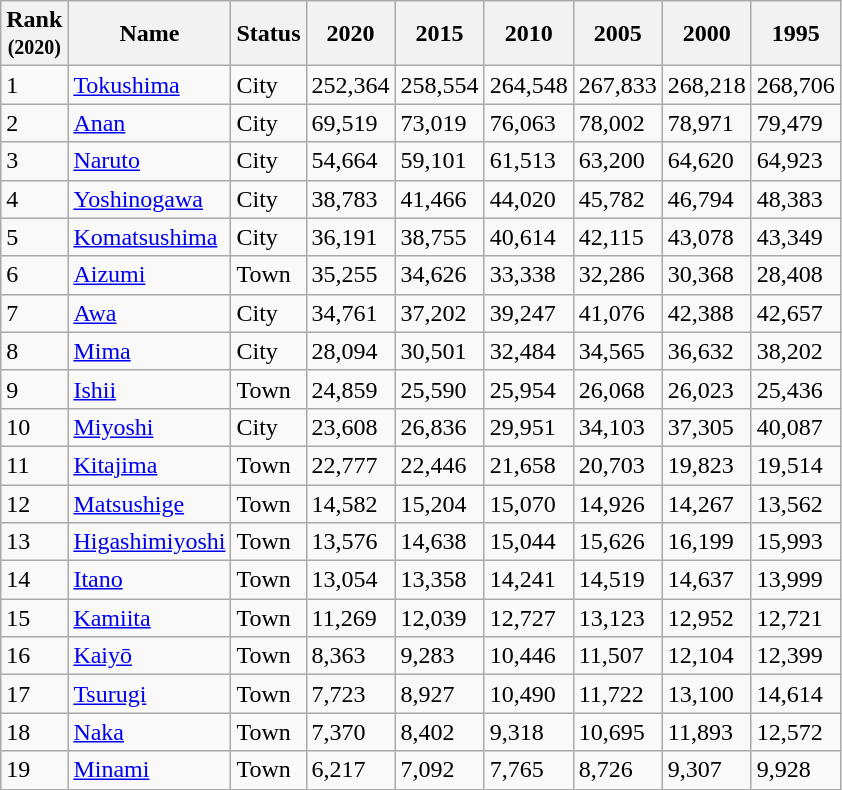<table class="wikitable sortable">
<tr>
<th>Rank<br><small>(2020)</small></th>
<th>Name</th>
<th>Status</th>
<th>2020</th>
<th>2015</th>
<th>2010</th>
<th>2005</th>
<th>2000</th>
<th>1995</th>
</tr>
<tr>
<td>1</td>
<td><a href='#'>Tokushima</a></td>
<td>City</td>
<td>252,364</td>
<td>258,554</td>
<td>264,548</td>
<td>267,833</td>
<td>268,218</td>
<td>268,706</td>
</tr>
<tr>
<td>2</td>
<td><a href='#'>Anan</a></td>
<td>City</td>
<td>69,519</td>
<td>73,019</td>
<td>76,063</td>
<td>78,002</td>
<td>78,971</td>
<td>79,479</td>
</tr>
<tr>
<td>3</td>
<td><a href='#'>Naruto</a></td>
<td>City</td>
<td>54,664</td>
<td>59,101</td>
<td>61,513</td>
<td>63,200</td>
<td>64,620</td>
<td>64,923</td>
</tr>
<tr>
<td>4</td>
<td><a href='#'>Yoshinogawa</a></td>
<td>City</td>
<td>38,783</td>
<td>41,466</td>
<td>44,020</td>
<td>45,782</td>
<td>46,794</td>
<td>48,383</td>
</tr>
<tr>
<td>5</td>
<td><a href='#'>Komatsushima</a></td>
<td>City</td>
<td>36,191</td>
<td>38,755</td>
<td>40,614</td>
<td>42,115</td>
<td>43,078</td>
<td>43,349</td>
</tr>
<tr>
<td>6</td>
<td><a href='#'>Aizumi</a></td>
<td>Town</td>
<td>35,255</td>
<td>34,626</td>
<td>33,338</td>
<td>32,286</td>
<td>30,368</td>
<td>28,408</td>
</tr>
<tr>
<td>7</td>
<td><a href='#'>Awa</a></td>
<td>City</td>
<td>34,761</td>
<td>37,202</td>
<td>39,247</td>
<td>41,076</td>
<td>42,388</td>
<td>42,657</td>
</tr>
<tr>
<td>8</td>
<td><a href='#'>Mima</a></td>
<td>City</td>
<td>28,094</td>
<td>30,501</td>
<td>32,484</td>
<td>34,565</td>
<td>36,632</td>
<td>38,202</td>
</tr>
<tr>
<td>9</td>
<td><a href='#'>Ishii</a></td>
<td>Town</td>
<td>24,859</td>
<td>25,590</td>
<td>25,954</td>
<td>26,068</td>
<td>26,023</td>
<td>25,436</td>
</tr>
<tr>
<td>10</td>
<td><a href='#'>Miyoshi</a></td>
<td>City</td>
<td>23,608</td>
<td>26,836</td>
<td>29,951</td>
<td>34,103</td>
<td>37,305</td>
<td>40,087</td>
</tr>
<tr>
<td>11</td>
<td><a href='#'>Kitajima</a></td>
<td>Town</td>
<td>22,777</td>
<td>22,446</td>
<td>21,658</td>
<td>20,703</td>
<td>19,823</td>
<td>19,514</td>
</tr>
<tr>
<td>12</td>
<td><a href='#'>Matsushige</a></td>
<td>Town</td>
<td>14,582</td>
<td>15,204</td>
<td>15,070</td>
<td>14,926</td>
<td>14,267</td>
<td>13,562</td>
</tr>
<tr>
<td>13</td>
<td><a href='#'>Higashimiyoshi</a></td>
<td>Town</td>
<td>13,576</td>
<td>14,638</td>
<td>15,044</td>
<td>15,626</td>
<td>16,199</td>
<td>15,993</td>
</tr>
<tr>
<td>14</td>
<td><a href='#'>Itano</a></td>
<td>Town</td>
<td>13,054</td>
<td>13,358</td>
<td>14,241</td>
<td>14,519</td>
<td>14,637</td>
<td>13,999</td>
</tr>
<tr>
<td>15</td>
<td><a href='#'>Kamiita</a></td>
<td>Town</td>
<td>11,269</td>
<td>12,039</td>
<td>12,727</td>
<td>13,123</td>
<td>12,952</td>
<td>12,721</td>
</tr>
<tr>
<td>16</td>
<td><a href='#'>Kaiyō</a></td>
<td>Town</td>
<td>8,363</td>
<td>9,283</td>
<td>10,446</td>
<td>11,507</td>
<td>12,104</td>
<td>12,399</td>
</tr>
<tr>
<td>17</td>
<td><a href='#'>Tsurugi</a></td>
<td>Town</td>
<td>7,723</td>
<td>8,927</td>
<td>10,490</td>
<td>11,722</td>
<td>13,100</td>
<td>14,614</td>
</tr>
<tr>
<td>18</td>
<td><a href='#'>Naka</a></td>
<td>Town</td>
<td>7,370</td>
<td>8,402</td>
<td>9,318</td>
<td>10,695</td>
<td>11,893</td>
<td>12,572</td>
</tr>
<tr>
<td>19</td>
<td><a href='#'>Minami</a></td>
<td>Town</td>
<td>6,217</td>
<td>7,092</td>
<td>7,765</td>
<td>8,726</td>
<td>9,307</td>
<td>9,928</td>
</tr>
</table>
